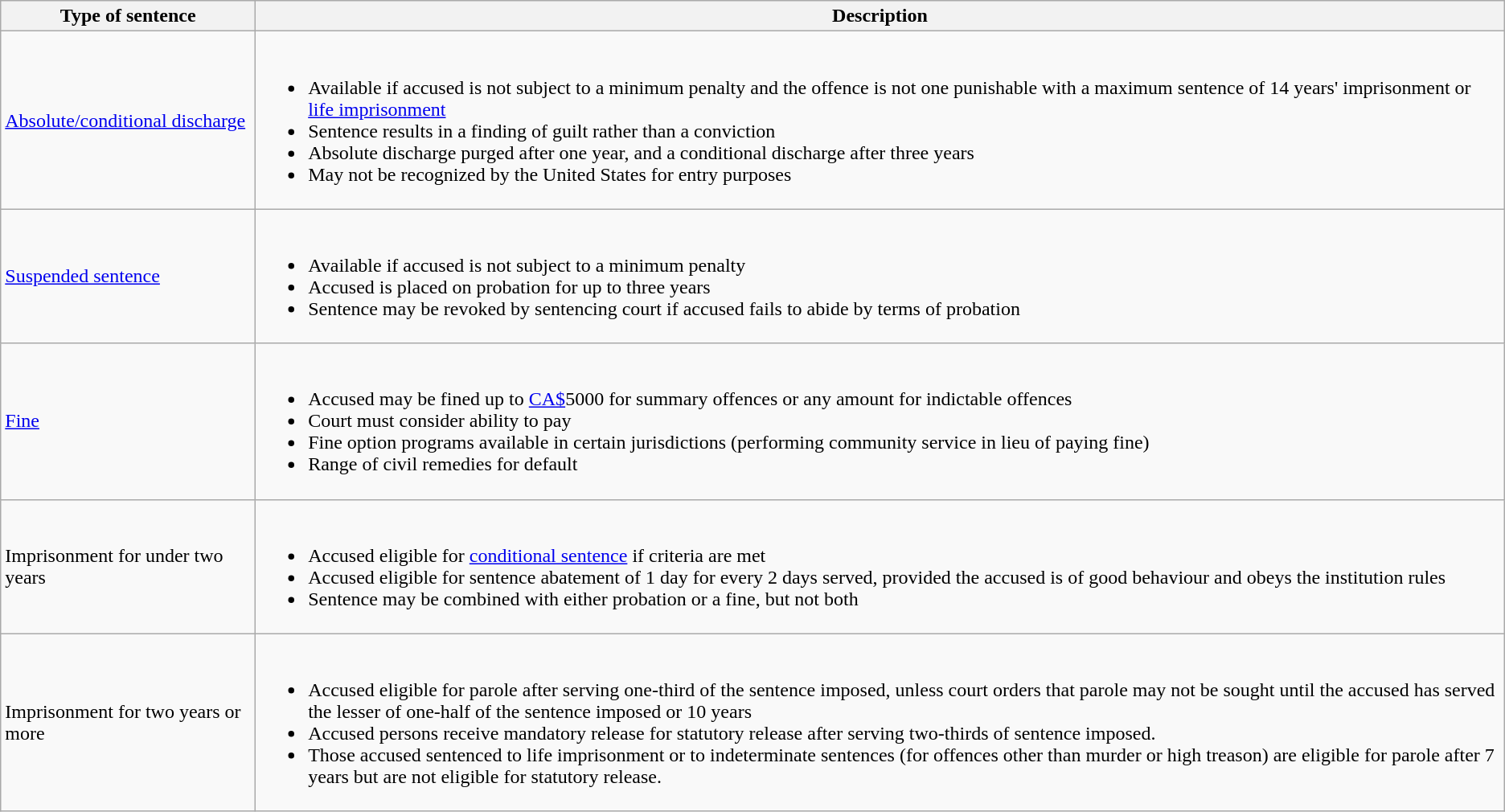<table class="wikitable">
<tr>
<th>Type of sentence</th>
<th>Description</th>
</tr>
<tr>
<td><a href='#'>Absolute/conditional discharge</a></td>
<td><br><ul><li>Available if accused is not subject to a minimum penalty and the offence is not one punishable with a maximum sentence of 14 years' imprisonment or <a href='#'>life imprisonment</a></li><li>Sentence results in a finding of guilt rather than a conviction</li><li>Absolute discharge purged after one year, and a conditional discharge after three years</li><li>May not be recognized by the United States for entry purposes</li></ul></td>
</tr>
<tr>
<td><a href='#'>Suspended sentence</a></td>
<td><br><ul><li>Available if accused is not subject to a minimum penalty</li><li>Accused is placed on probation for up to three years</li><li>Sentence may be revoked by sentencing court if accused fails to abide by terms of probation</li></ul></td>
</tr>
<tr>
<td><a href='#'>Fine</a></td>
<td><br><ul><li>Accused may be fined up to <a href='#'>CA$</a>5000 for summary offences or any amount for indictable offences</li><li>Court must consider ability to pay</li><li>Fine option programs available in certain jurisdictions (performing community service in lieu of paying fine)</li><li>Range of civil remedies for default</li></ul></td>
</tr>
<tr>
<td>Imprisonment for under two years</td>
<td><br><ul><li>Accused eligible for <a href='#'>conditional sentence</a> if criteria are met</li><li>Accused eligible for sentence abatement of 1 day for every 2 days served, provided the accused is of good behaviour and obeys the institution rules</li><li>Sentence may be combined with either probation or a fine, but not both</li></ul></td>
</tr>
<tr>
<td>Imprisonment for two years or more</td>
<td><br><ul><li>Accused eligible for parole after serving one-third of the sentence imposed, unless court orders that parole may not be sought until the accused has served the lesser of one-half of the sentence imposed or 10 years</li><li>Accused persons receive mandatory release for statutory release after serving two-thirds of sentence imposed.</li><li>Those accused sentenced to life imprisonment or to indeterminate sentences (for offences other than murder or high treason) are eligible for parole after 7 years but are not eligible for statutory release.</li></ul></td>
</tr>
</table>
